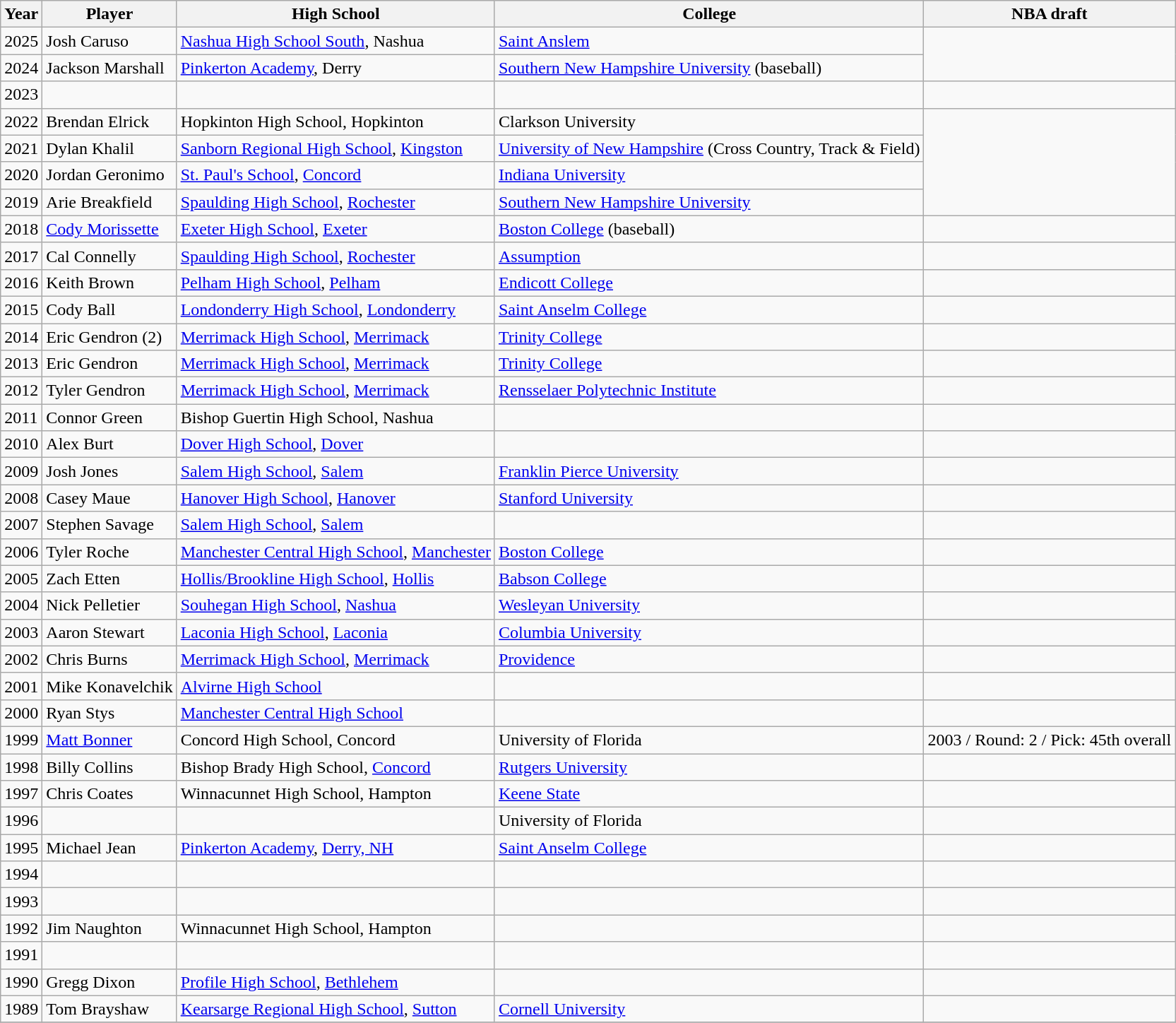<table class="wikitable sortable">
<tr>
<th>Year</th>
<th>Player</th>
<th>High School</th>
<th>College</th>
<th>NBA draft</th>
</tr>
<tr>
<td>2025</td>
<td>Josh Caruso</td>
<td><a href='#'>Nashua High School South</a>, Nashua</td>
<td><a href='#'>Saint Anslem</a></td>
</tr>
<tr>
<td>2024</td>
<td>Jackson Marshall</td>
<td><a href='#'>Pinkerton Academy</a>, Derry</td>
<td><a href='#'>Southern New Hampshire University</a> (baseball)</td>
</tr>
<tr>
<td>2023</td>
<td></td>
<td></td>
<td></td>
<td></td>
</tr>
<tr>
<td>2022</td>
<td>Brendan Elrick</td>
<td>Hopkinton High School, Hopkinton</td>
<td>Clarkson University</td>
</tr>
<tr>
<td>2021</td>
<td>Dylan Khalil</td>
<td><a href='#'>Sanborn Regional High School</a>, <a href='#'>Kingston</a></td>
<td><a href='#'>University of New Hampshire</a> (Cross Country, Track & Field)</td>
</tr>
<tr>
<td>2020</td>
<td>Jordan Geronimo</td>
<td><a href='#'>St. Paul's School</a>, <a href='#'>Concord</a></td>
<td><a href='#'>Indiana University</a></td>
</tr>
<tr>
<td>2019</td>
<td>Arie Breakfield</td>
<td><a href='#'>Spaulding High School</a>, <a href='#'>Rochester</a></td>
<td><a href='#'>Southern New Hampshire University</a></td>
</tr>
<tr>
<td>2018</td>
<td><a href='#'>Cody Morissette</a></td>
<td><a href='#'>Exeter High School</a>, <a href='#'>Exeter</a></td>
<td><a href='#'>Boston College</a> (baseball)</td>
<td></td>
</tr>
<tr>
<td>2017</td>
<td>Cal Connelly</td>
<td><a href='#'>Spaulding High School</a>, <a href='#'>Rochester</a></td>
<td><a href='#'>Assumption</a></td>
<td></td>
</tr>
<tr>
<td>2016</td>
<td>Keith Brown</td>
<td><a href='#'>Pelham High School</a>, <a href='#'>Pelham</a></td>
<td><a href='#'>Endicott College</a></td>
<td></td>
</tr>
<tr>
<td>2015</td>
<td>Cody Ball</td>
<td><a href='#'>Londonderry High School</a>, <a href='#'>Londonderry</a></td>
<td><a href='#'>Saint Anselm College</a></td>
<td></td>
</tr>
<tr>
<td>2014</td>
<td>Eric Gendron (2)</td>
<td><a href='#'>Merrimack High School</a>, <a href='#'>Merrimack</a></td>
<td><a href='#'>Trinity College</a></td>
<td></td>
</tr>
<tr>
<td>2013</td>
<td>Eric Gendron</td>
<td><a href='#'>Merrimack High School</a>, <a href='#'>Merrimack</a></td>
<td><a href='#'>Trinity College</a></td>
<td></td>
</tr>
<tr>
<td>2012</td>
<td>Tyler Gendron</td>
<td><a href='#'>Merrimack High School</a>, <a href='#'>Merrimack</a></td>
<td><a href='#'>Rensselaer Polytechnic Institute</a></td>
<td></td>
</tr>
<tr>
<td>2011</td>
<td>Connor Green</td>
<td>Bishop Guertin High School, Nashua</td>
<td></td>
<td></td>
</tr>
<tr>
<td>2010</td>
<td>Alex Burt</td>
<td><a href='#'>Dover High School</a>, <a href='#'>Dover</a></td>
<td></td>
<td></td>
</tr>
<tr>
<td>2009</td>
<td>Josh Jones</td>
<td><a href='#'>Salem High School</a>, <a href='#'>Salem</a></td>
<td><a href='#'>Franklin Pierce University</a></td>
<td></td>
</tr>
<tr>
<td>2008</td>
<td>Casey Maue</td>
<td><a href='#'>Hanover High School</a>, <a href='#'>Hanover</a></td>
<td><a href='#'>Stanford University</a></td>
<td></td>
</tr>
<tr>
<td>2007</td>
<td>Stephen Savage</td>
<td><a href='#'>Salem High School</a>, <a href='#'>Salem</a></td>
<td></td>
<td></td>
</tr>
<tr>
<td>2006</td>
<td>Tyler Roche</td>
<td><a href='#'>Manchester Central High School</a>, <a href='#'>Manchester</a></td>
<td><a href='#'>Boston College</a></td>
<td></td>
</tr>
<tr>
<td>2005</td>
<td>Zach Etten</td>
<td><a href='#'>Hollis/Brookline High School</a>, <a href='#'>Hollis</a></td>
<td><a href='#'>Babson College</a></td>
</tr>
<tr>
<td>2004</td>
<td>Nick Pelletier</td>
<td><a href='#'>Souhegan High School</a>, <a href='#'>Nashua</a></td>
<td><a href='#'>Wesleyan University</a></td>
<td></td>
</tr>
<tr>
<td>2003</td>
<td>Aaron Stewart</td>
<td><a href='#'>Laconia High School</a>, <a href='#'>Laconia</a></td>
<td><a href='#'>Columbia University</a></td>
<td></td>
</tr>
<tr>
<td>2002</td>
<td>Chris Burns</td>
<td><a href='#'>Merrimack High School</a>, <a href='#'>Merrimack</a></td>
<td><a href='#'>Providence</a></td>
<td></td>
</tr>
<tr>
<td>2001</td>
<td>Mike Konavelchik</td>
<td><a href='#'>Alvirne High School</a></td>
<td></td>
<td></td>
</tr>
<tr>
<td>2000</td>
<td>Ryan Stys</td>
<td><a href='#'>Manchester Central High School</a></td>
<td></td>
<td></td>
</tr>
<tr>
<td>1999</td>
<td><a href='#'>Matt Bonner</a></td>
<td>Concord High School, Concord</td>
<td>University of Florida</td>
<td>2003 / Round: 2 / Pick: 45th overall</td>
</tr>
<tr>
<td>1998</td>
<td>Billy Collins</td>
<td>Bishop Brady High School, <a href='#'>Concord</a></td>
<td><a href='#'>Rutgers University</a></td>
<td></td>
</tr>
<tr>
<td>1997</td>
<td>Chris Coates</td>
<td>Winnacunnet High School, Hampton</td>
<td><a href='#'>Keene State</a></td>
<td></td>
</tr>
<tr>
<td>1996</td>
<td></td>
<td></td>
<td>University of Florida</td>
<td></td>
</tr>
<tr>
<td>1995</td>
<td>Michael Jean</td>
<td><a href='#'>Pinkerton Academy</a>, <a href='#'>Derry, NH</a></td>
<td><a href='#'>Saint Anselm College</a></td>
<td></td>
</tr>
<tr>
<td>1994</td>
<td></td>
<td></td>
<td></td>
<td></td>
</tr>
<tr>
<td>1993</td>
<td></td>
<td></td>
<td></td>
<td></td>
</tr>
<tr>
<td>1992</td>
<td>Jim Naughton</td>
<td>Winnacunnet High School, Hampton</td>
<td></td>
<td></td>
</tr>
<tr>
<td>1991</td>
<td></td>
<td></td>
<td></td>
<td></td>
</tr>
<tr>
<td>1990</td>
<td>Gregg Dixon</td>
<td><a href='#'>Profile High School</a>, <a href='#'>Bethlehem</a></td>
<td></td>
<td></td>
</tr>
<tr>
<td>1989</td>
<td>Tom Brayshaw</td>
<td><a href='#'>Kearsarge Regional High School</a>, <a href='#'>Sutton</a></td>
<td><a href='#'>Cornell University</a></td>
<td></td>
</tr>
<tr>
</tr>
</table>
